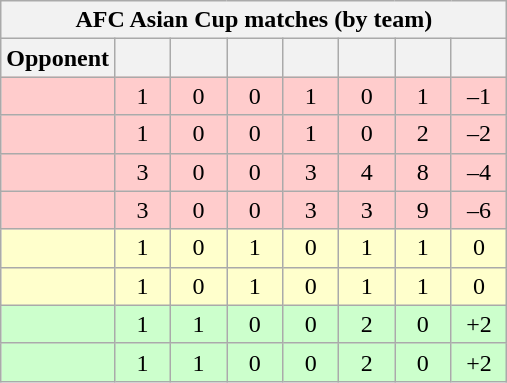<table class="wikitable sortable" style="text-align: center;">
<tr>
<th colspan=8>AFC Asian Cup matches (by team)</th>
</tr>
<tr>
<th width="30">Opponent</th>
<th width="30"></th>
<th width="30"></th>
<th width="30"></th>
<th width="30"></th>
<th width="30"></th>
<th width="30"></th>
<th width="30"></th>
</tr>
<tr bgcolor=#FFCCCC>
<td align="left"></td>
<td>1</td>
<td>0</td>
<td>0</td>
<td>1</td>
<td>0</td>
<td>1</td>
<td>–1</td>
</tr>
<tr bgcolor=#FFCCCC>
<td align="left"></td>
<td>1</td>
<td>0</td>
<td>0</td>
<td>1</td>
<td>0</td>
<td>2</td>
<td>–2</td>
</tr>
<tr bgcolor=#FFCCCC>
<td align="left"></td>
<td>3</td>
<td>0</td>
<td>0</td>
<td>3</td>
<td>4</td>
<td>8</td>
<td>–4</td>
</tr>
<tr bgcolor=#FFCCCC>
<td align="left"></td>
<td>3</td>
<td>0</td>
<td>0</td>
<td>3</td>
<td>3</td>
<td>9</td>
<td>–6</td>
</tr>
<tr bgcolor=#FFFFCC>
<td align="left"></td>
<td>1</td>
<td>0</td>
<td>1</td>
<td>0</td>
<td>1</td>
<td>1</td>
<td>0</td>
</tr>
<tr bgcolor=#FFFFCC>
<td align="left"></td>
<td>1</td>
<td>0</td>
<td>1</td>
<td>0</td>
<td>1</td>
<td>1</td>
<td>0</td>
</tr>
<tr bgcolor=#CCFFCC>
<td align="left"></td>
<td>1</td>
<td>1</td>
<td>0</td>
<td>0</td>
<td>2</td>
<td>0</td>
<td>+2</td>
</tr>
<tr bgcolor=#CCFFCC>
<td align="left"></td>
<td>1</td>
<td>1</td>
<td>0</td>
<td>0</td>
<td>2</td>
<td>0</td>
<td>+2</td>
</tr>
</table>
